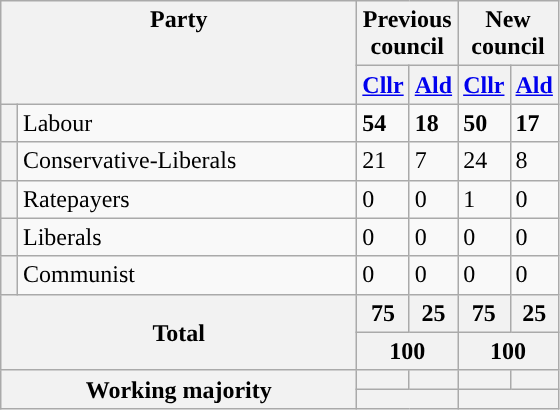<table class="wikitable">
<tr>
<th valign=top colspan="2" rowspan="2" style="width: 230px">Party</th>
<th valign=top colspan="2" style="width: 30px">Previous council</th>
<th valign=top colspan="2" style="width: 30px">New council</th>
</tr>
<tr>
<th><a href='#'>Cllr</a></th>
<th><a href='#'>Ald</a></th>
<th><a href='#'>Cllr</a></th>
<th><a href='#'>Ald</a></th>
</tr>
<tr>
<th style="background-color: "></th>
<td>Labour</td>
<td><strong>54</strong></td>
<td><strong>18</strong></td>
<td><strong>50</strong></td>
<td><strong>17</strong></td>
</tr>
<tr>
<th style="background-color: "></th>
<td>Conservative-Liberals</td>
<td>21</td>
<td>7</td>
<td>24</td>
<td>8</td>
</tr>
<tr>
<th style="background-color: "></th>
<td>Ratepayers</td>
<td>0</td>
<td>0</td>
<td>1</td>
<td>0</td>
</tr>
<tr>
<th style="background-color: "></th>
<td>Liberals</td>
<td>0</td>
<td>0</td>
<td>0</td>
<td>0</td>
</tr>
<tr>
<th style="background-color: "></th>
<td>Communist</td>
<td>0</td>
<td>0</td>
<td>0</td>
<td>0</td>
</tr>
<tr>
<th colspan="2" rowspan="2">Total</th>
<th style="text-align: center">75</th>
<th style="text-align: center">25</th>
<th style="text-align: center">75</th>
<th style="text-align: center">25</th>
</tr>
<tr>
<th colspan="2" style="text-align: center">100</th>
<th colspan="2" style="text-align: center">100</th>
</tr>
<tr>
<th colspan="2" rowspan="2">Working majority</th>
<th></th>
<th></th>
<th></th>
<th></th>
</tr>
<tr>
<th colspan="2"></th>
<th colspan="2"></th>
</tr>
</table>
